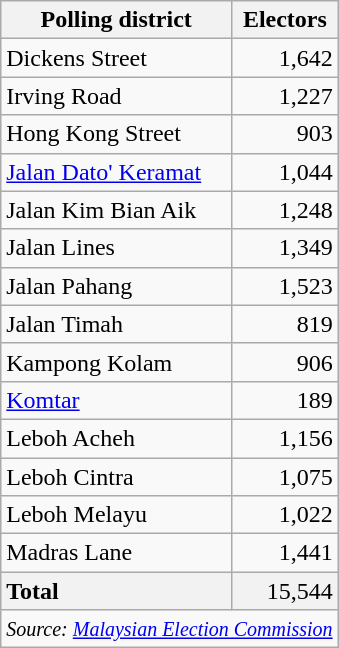<table class="wikitable sortable">
<tr>
<th>Polling district</th>
<th>Electors</th>
</tr>
<tr>
<td>Dickens Street</td>
<td align="right">1,642</td>
</tr>
<tr>
<td>Irving Road</td>
<td align="right">1,227</td>
</tr>
<tr>
<td>Hong Kong Street</td>
<td align="right">903</td>
</tr>
<tr>
<td><a href='#'>Jalan Dato' Keramat</a></td>
<td align="right">1,044</td>
</tr>
<tr>
<td>Jalan Kim Bian Aik</td>
<td align="right">1,248</td>
</tr>
<tr>
<td>Jalan Lines</td>
<td align="right">1,349</td>
</tr>
<tr>
<td>Jalan Pahang</td>
<td align="right">1,523</td>
</tr>
<tr>
<td>Jalan Timah</td>
<td align="right">819</td>
</tr>
<tr>
<td>Kampong Kolam</td>
<td align="right">906</td>
</tr>
<tr>
<td><a href='#'>Komtar</a></td>
<td align="right">189</td>
</tr>
<tr>
<td>Leboh Acheh</td>
<td align="right">1,156</td>
</tr>
<tr>
<td>Leboh Cintra</td>
<td align="right">1,075</td>
</tr>
<tr>
<td>Leboh Melayu</td>
<td align="right">1,022</td>
</tr>
<tr>
<td>Madras Lane</td>
<td align="right">1,441</td>
</tr>
<tr>
<td style="background: #f2f2f2"><strong>Total</strong></td>
<td style="background: #f2f2f2" align="right">15,544</td>
</tr>
<tr>
<td colspan="2"  align="right"><small><em>Source: <a href='#'>Malaysian Election Commission</a></em></small></td>
</tr>
</table>
